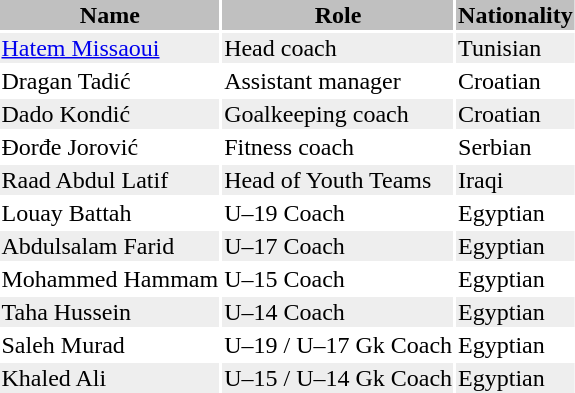<table class="toccolours">
<tr>
<th style="background:silver;">Name</th>
<th style="background:silver;">Role</th>
<th style="background:silver;">Nationality</th>
</tr>
<tr style="background:#eee;">
<td><a href='#'>Hatem Missaoui</a></td>
<td>Head coach</td>
<td> Tunisian</td>
</tr>
<tr>
<td>Dragan Tadić</td>
<td>Assistant manager</td>
<td> Croatian</td>
</tr>
<tr style="background:#eee;">
<td>Dado Kondić</td>
<td>Goalkeeping coach</td>
<td> Croatian</td>
</tr>
<tr>
<td>Đorđe Jorović</td>
<td ">Fitness coach</td>
<td> Serbian</td>
</tr>
<tr style="background:#eee;">
<td>Raad Abdul Latif</td>
<td ">Head of Youth Teams</td>
<td> Iraqi</td>
</tr>
<tr>
<td>Louay Battah</td>
<td>U–19 Coach</td>
<td> Egyptian</td>
</tr>
<tr style="background:#eee;">
<td>Abdulsalam Farid</td>
<td>U–17 Coach</td>
<td> Egyptian</td>
</tr>
<tr>
<td>Mohammed Hammam</td>
<td>U–15 Coach</td>
<td> Egyptian</td>
</tr>
<tr |- style="background:#eee;">
<td>Taha Hussein</td>
<td ">U–14 Coach</td>
<td> Egyptian</td>
</tr>
<tr>
<td>Saleh Murad</td>
<td>U–19 / U–17 Gk Coach</td>
<td> Egyptian</td>
</tr>
<tr |- style="background:#eee;">
<td>Khaled Ali</td>
<td>U–15 / U–14 Gk Coach</td>
<td> Egyptian</td>
</tr>
<tr>
</tr>
</table>
